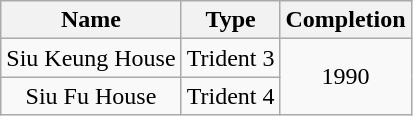<table class="wikitable" style="text-align: center">
<tr>
<th>Name</th>
<th>Type</th>
<th>Completion</th>
</tr>
<tr>
<td>Siu Keung House</td>
<td>Trident 3</td>
<td rowspan="2">1990</td>
</tr>
<tr>
<td>Siu Fu House</td>
<td>Trident 4</td>
</tr>
</table>
